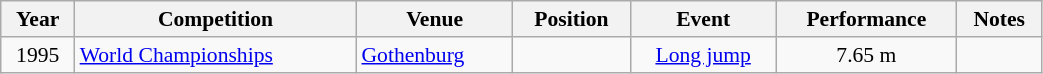<table class="wikitable" width=55% style="font-size:90%; text-align:center;">
<tr>
<th>Year</th>
<th>Competition</th>
<th>Venue</th>
<th>Position</th>
<th>Event</th>
<th>Performance</th>
<th>Notes</th>
</tr>
<tr>
<td>1995</td>
<td align=left><a href='#'>World Championships</a></td>
<td align=left> <a href='#'>Gothenburg</a></td>
<td></td>
<td><a href='#'>Long jump</a></td>
<td>7.65 m</td>
<td></td>
</tr>
</table>
